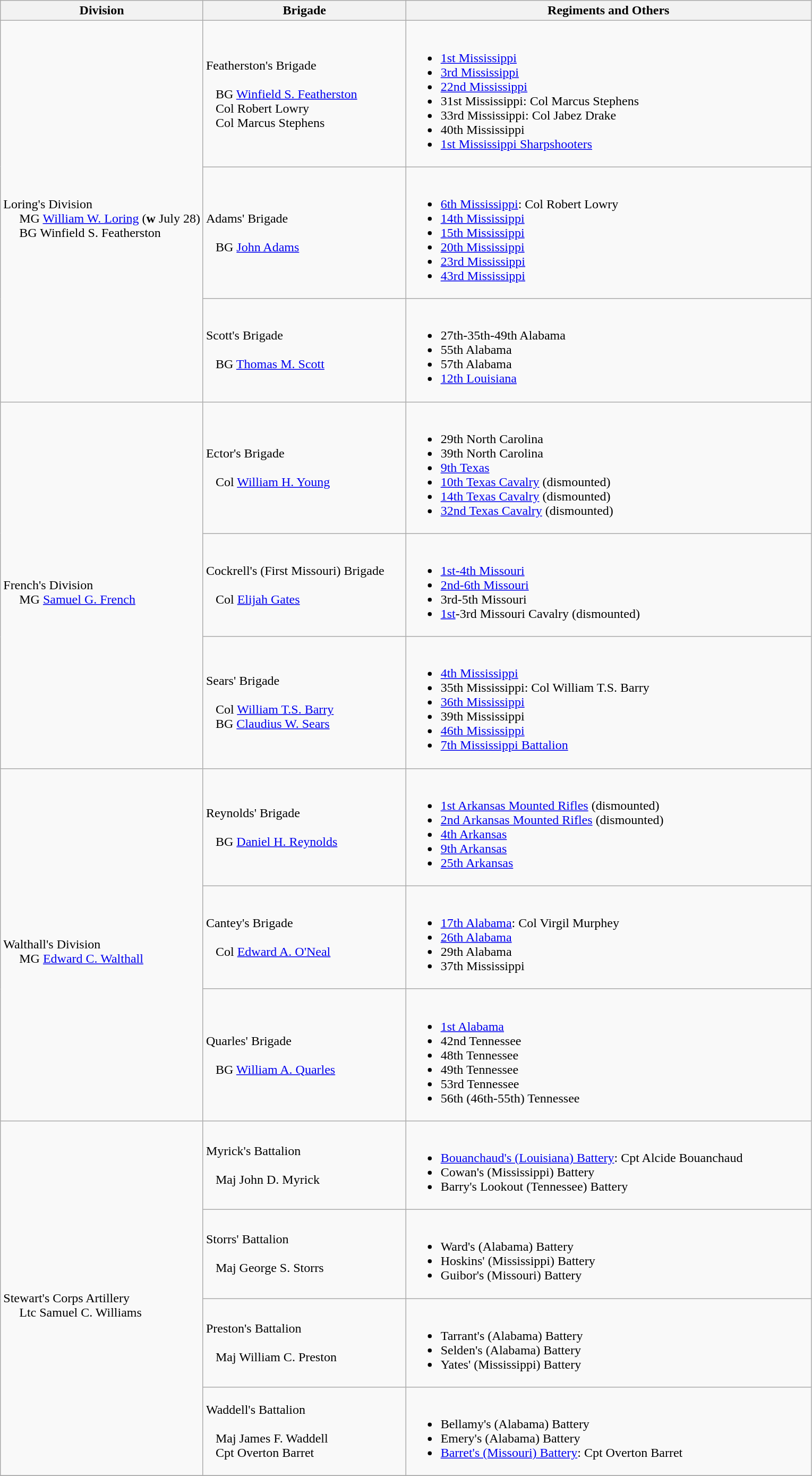<table class="wikitable">
<tr>
<th width=25%>Division</th>
<th width=25%>Brigade</th>
<th>Regiments and Others</th>
</tr>
<tr>
<td rowspan=3><br>Loring's Division
<br>    
MG <a href='#'>William W. Loring</a> (<strong>w</strong> July 28)<br>    
BG Winfield S. Featherston</td>
<td>Featherston's Brigade<br><br>  
BG <a href='#'>Winfield S. Featherston</a><br>  
Col Robert Lowry<br>  
Col Marcus Stephens</td>
<td><br><ul><li><a href='#'>1st Mississippi</a></li><li><a href='#'>3rd Mississippi</a></li><li><a href='#'>22nd Mississippi</a></li><li>31st Mississippi: Col Marcus Stephens</li><li>33rd Mississippi: Col Jabez Drake</li><li>40th Mississippi</li><li><a href='#'>1st Mississippi Sharpshooters</a></li></ul></td>
</tr>
<tr>
<td>Adams' Brigade<br><br>  
BG <a href='#'>John Adams</a></td>
<td><br><ul><li><a href='#'>6th Mississippi</a>: Col Robert Lowry</li><li><a href='#'>14th Mississippi</a></li><li><a href='#'>15th Mississippi</a></li><li><a href='#'>20th Mississippi</a></li><li><a href='#'>23rd Mississippi</a></li><li><a href='#'>43rd Mississippi</a></li></ul></td>
</tr>
<tr>
<td>Scott's Brigade<br><br>  
BG <a href='#'>Thomas M. Scott</a></td>
<td><br><ul><li>27th-35th-49th Alabama</li><li>55th Alabama</li><li>57th Alabama</li><li><a href='#'>12th Louisiana</a></li></ul></td>
</tr>
<tr>
<td rowspan=3><br>French's Division
<br>    
MG <a href='#'>Samuel G. French</a></td>
<td>Ector's Brigade<br><br>  
Col <a href='#'>William H. Young</a></td>
<td><br><ul><li>29th North Carolina</li><li>39th North Carolina</li><li><a href='#'>9th Texas</a></li><li><a href='#'>10th Texas Cavalry</a> (dismounted)</li><li><a href='#'>14th Texas Cavalry</a> (dismounted)</li><li><a href='#'>32nd Texas Cavalry</a> (dismounted)</li></ul></td>
</tr>
<tr>
<td>Cockrell's (First Missouri) Brigade<br><br>  
Col <a href='#'>Elijah Gates</a></td>
<td><br><ul><li><a href='#'>1st-4th Missouri</a></li><li><a href='#'>2nd-6th Missouri</a></li><li>3rd-5th Missouri</li><li><a href='#'>1st</a>-3rd Missouri Cavalry (dismounted)</li></ul></td>
</tr>
<tr>
<td>Sears' Brigade<br><br>  
Col <a href='#'>William T.S. Barry</a><br>  
BG <a href='#'>Claudius W. Sears</a></td>
<td><br><ul><li><a href='#'>4th Mississippi</a></li><li>35th Mississippi: Col William T.S. Barry</li><li><a href='#'>36th Mississippi</a></li><li>39th Mississippi</li><li><a href='#'>46th Mississippi</a></li><li><a href='#'>7th Mississippi Battalion</a></li></ul></td>
</tr>
<tr>
<td rowspan=3><br>Walthall's Division
<br>    
MG <a href='#'>Edward C. Walthall</a></td>
<td>Reynolds' Brigade<br><br>  
BG <a href='#'>Daniel H. Reynolds</a></td>
<td><br><ul><li><a href='#'>1st Arkansas Mounted Rifles</a> (dismounted)</li><li><a href='#'>2nd Arkansas Mounted Rifles</a> (dismounted)</li><li><a href='#'>4th Arkansas</a></li><li><a href='#'>9th Arkansas</a></li><li><a href='#'>25th Arkansas</a></li></ul></td>
</tr>
<tr>
<td>Cantey's Brigade<br><br>  
Col <a href='#'>Edward A. O'Neal</a></td>
<td><br><ul><li><a href='#'>17th Alabama</a>: Col Virgil Murphey</li><li><a href='#'>26th Alabama</a></li><li>29th Alabama</li><li>37th Mississippi</li></ul></td>
</tr>
<tr>
<td>Quarles' Brigade<br><br>  
BG <a href='#'>William A. Quarles</a></td>
<td><br><ul><li><a href='#'>1st Alabama</a></li><li>42nd Tennessee</li><li>48th Tennessee</li><li>49th Tennessee</li><li>53rd Tennessee</li><li>56th (46th-55th) Tennessee</li></ul></td>
</tr>
<tr>
<td rowspan=4><br>Stewart's Corps Artillery
<br>    
Ltc Samuel C. Williams</td>
<td>Myrick's Battalion<br><br>  
Maj John D. Myrick</td>
<td><br><ul><li><a href='#'>Bouanchaud's (Louisiana) Battery</a>: Cpt Alcide Bouanchaud</li><li>Cowan's (Mississippi) Battery</li><li>Barry's Lookout (Tennessee) Battery</li></ul></td>
</tr>
<tr>
<td>Storrs' Battalion<br><br>  
Maj George S. Storrs</td>
<td><br><ul><li>Ward's (Alabama) Battery</li><li>Hoskins' (Mississippi) Battery</li><li>Guibor's (Missouri) Battery</li></ul></td>
</tr>
<tr>
<td>Preston's Battalion<br><br>  
Maj William C. Preston</td>
<td><br><ul><li>Tarrant's (Alabama) Battery</li><li>Selden's (Alabama) Battery</li><li>Yates' (Mississippi) Battery</li></ul></td>
</tr>
<tr>
<td>Waddell's Battalion<br><br>  
Maj James F. Waddell<br>  
Cpt Overton Barret</td>
<td><br><ul><li>Bellamy's (Alabama) Battery</li><li>Emery's (Alabama) Battery</li><li><a href='#'>Barret's (Missouri) Battery</a>: Cpt Overton Barret</li></ul></td>
</tr>
<tr>
</tr>
</table>
